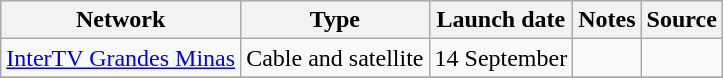<table class="wikitable sortable">
<tr>
<th>Network</th>
<th>Type</th>
<th>Launch date</th>
<th>Notes</th>
<th>Source</th>
</tr>
<tr>
<td><a href='#'>InterTV Grandes Minas</a></td>
<td>Cable and satellite</td>
<td>14 September</td>
<td></td>
<td></td>
</tr>
<tr>
</tr>
</table>
